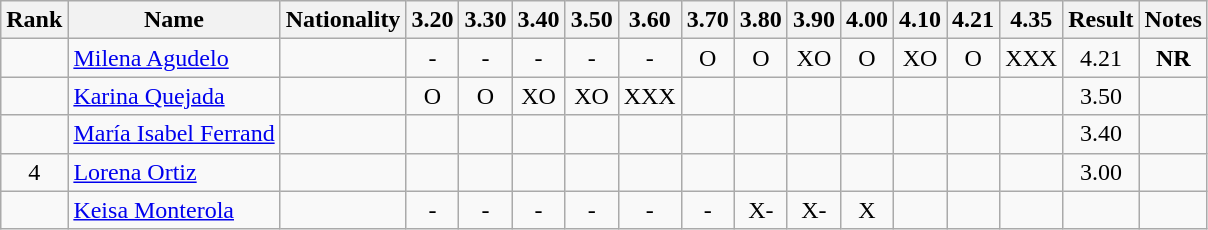<table class="wikitable sortable" style="text-align:center">
<tr>
<th>Rank</th>
<th>Name</th>
<th>Nationality</th>
<th>3.20</th>
<th>3.30</th>
<th>3.40</th>
<th>3.50</th>
<th>3.60</th>
<th>3.70</th>
<th>3.80</th>
<th>3.90</th>
<th>4.00</th>
<th>4.10</th>
<th>4.21</th>
<th>4.35</th>
<th>Result</th>
<th>Notes</th>
</tr>
<tr>
<td></td>
<td align=left><a href='#'>Milena Agudelo</a></td>
<td align=left></td>
<td>-</td>
<td>-</td>
<td>-</td>
<td>-</td>
<td>-</td>
<td>O</td>
<td>O</td>
<td>XO</td>
<td>O</td>
<td>XO</td>
<td>O</td>
<td>XXX</td>
<td>4.21</td>
<td><strong>NR</strong></td>
</tr>
<tr>
<td></td>
<td align=left><a href='#'>Karina Quejada</a></td>
<td align=left></td>
<td>O</td>
<td>O</td>
<td>XO</td>
<td>XO</td>
<td>XXX</td>
<td></td>
<td></td>
<td></td>
<td></td>
<td></td>
<td></td>
<td></td>
<td>3.50</td>
<td></td>
</tr>
<tr>
<td></td>
<td align=left><a href='#'>María Isabel Ferrand</a></td>
<td align=left></td>
<td></td>
<td></td>
<td></td>
<td></td>
<td></td>
<td></td>
<td></td>
<td></td>
<td></td>
<td></td>
<td></td>
<td></td>
<td>3.40</td>
<td></td>
</tr>
<tr>
<td>4</td>
<td align=left><a href='#'>Lorena Ortiz</a></td>
<td align=left></td>
<td></td>
<td></td>
<td></td>
<td></td>
<td></td>
<td></td>
<td></td>
<td></td>
<td></td>
<td></td>
<td></td>
<td></td>
<td>3.00</td>
<td></td>
</tr>
<tr>
<td></td>
<td align=left><a href='#'>Keisa Monterola</a></td>
<td align=left></td>
<td>-</td>
<td>-</td>
<td>-</td>
<td>-</td>
<td>-</td>
<td>-</td>
<td>X-</td>
<td>X-</td>
<td>X</td>
<td></td>
<td></td>
<td></td>
<td></td>
<td></td>
</tr>
</table>
